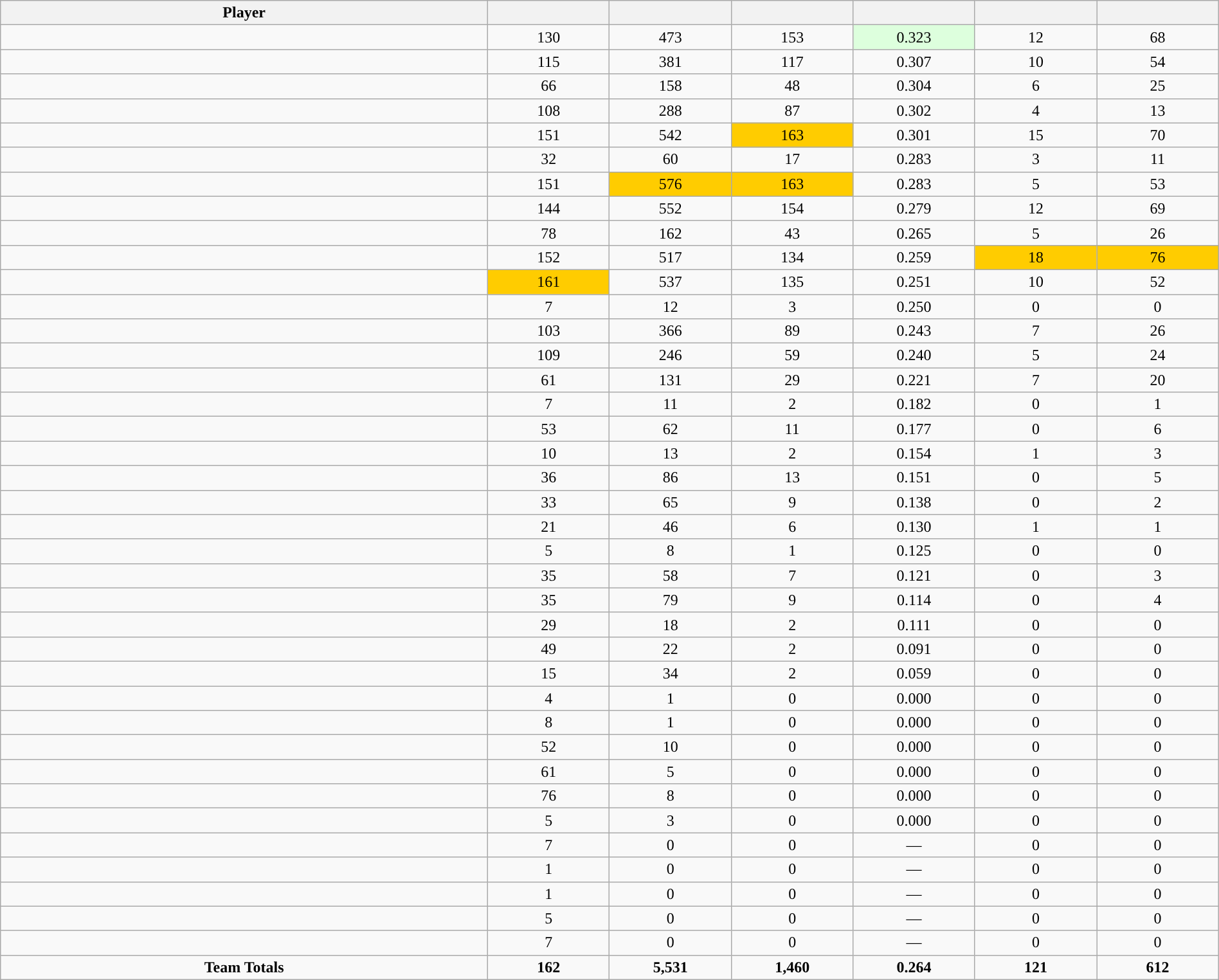<table class="wikitable sortable" style="text-align:center;" width="100%">
<tr>
<th width="40%">Player</th>
<th width="10%"></th>
<th width="10%"></th>
<th width="10%"></th>
<th width="10%"></th>
<th width="10%"></th>
<th width="10%"></th>
</tr>
<tr>
<td></td>
<td>130</td>
<td>473</td>
<td>153</td>
<td style="background:#DDFFDD;">0.323</td>
<td>12</td>
<td>68</td>
</tr>
<tr>
<td></td>
<td>115</td>
<td>381</td>
<td>117</td>
<td>0.307</td>
<td>10</td>
<td>54</td>
</tr>
<tr>
<td></td>
<td>66</td>
<td>158</td>
<td>48</td>
<td>0.304</td>
<td>6</td>
<td>25</td>
</tr>
<tr>
<td></td>
<td>108</td>
<td>288</td>
<td>87</td>
<td>0.302</td>
<td>4</td>
<td>13</td>
</tr>
<tr>
<td></td>
<td>151</td>
<td>542</td>
<td style="background:#fc0;">163</td>
<td>0.301</td>
<td>15</td>
<td>70</td>
</tr>
<tr>
<td></td>
<td>32</td>
<td>60</td>
<td>17</td>
<td>0.283</td>
<td>3</td>
<td>11</td>
</tr>
<tr>
<td></td>
<td>151</td>
<td style="background:#fc0;">576</td>
<td style="background:#fc0;">163</td>
<td>0.283</td>
<td>5</td>
<td>53</td>
</tr>
<tr>
<td></td>
<td>144</td>
<td>552</td>
<td>154</td>
<td>0.279</td>
<td>12</td>
<td>69</td>
</tr>
<tr>
<td></td>
<td>78</td>
<td>162</td>
<td>43</td>
<td>0.265</td>
<td>5</td>
<td>26</td>
</tr>
<tr>
<td></td>
<td>152</td>
<td>517</td>
<td>134</td>
<td>0.259</td>
<td style="background:#fc0;">18</td>
<td style="background:#fc0;">76</td>
</tr>
<tr>
<td></td>
<td style="background:#fc0;">161</td>
<td>537</td>
<td>135</td>
<td>0.251</td>
<td>10</td>
<td>52</td>
</tr>
<tr>
<td></td>
<td>7</td>
<td>12</td>
<td>3</td>
<td>0.250</td>
<td>0</td>
<td>0</td>
</tr>
<tr>
<td></td>
<td>103</td>
<td>366</td>
<td>89</td>
<td>0.243</td>
<td>7</td>
<td>26</td>
</tr>
<tr>
<td></td>
<td>109</td>
<td>246</td>
<td>59</td>
<td>0.240</td>
<td>5</td>
<td>24</td>
</tr>
<tr>
<td></td>
<td>61</td>
<td>131</td>
<td>29</td>
<td>0.221</td>
<td>7</td>
<td>20</td>
</tr>
<tr>
<td></td>
<td>7</td>
<td>11</td>
<td>2</td>
<td>0.182</td>
<td>0</td>
<td>1</td>
</tr>
<tr>
<td></td>
<td>53</td>
<td>62</td>
<td>11</td>
<td>0.177</td>
<td>0</td>
<td>6</td>
</tr>
<tr>
<td></td>
<td>10</td>
<td>13</td>
<td>2</td>
<td>0.154</td>
<td>1</td>
<td>3</td>
</tr>
<tr>
<td></td>
<td>36</td>
<td>86</td>
<td>13</td>
<td>0.151</td>
<td>0</td>
<td>5</td>
</tr>
<tr>
<td></td>
<td>33</td>
<td>65</td>
<td>9</td>
<td>0.138</td>
<td>0</td>
<td>2</td>
</tr>
<tr>
<td></td>
<td>21</td>
<td>46</td>
<td>6</td>
<td>0.130</td>
<td>1</td>
<td>1</td>
</tr>
<tr>
<td></td>
<td>5</td>
<td>8</td>
<td>1</td>
<td>0.125</td>
<td>0</td>
<td>0</td>
</tr>
<tr>
<td></td>
<td>35</td>
<td>58</td>
<td>7</td>
<td>0.121</td>
<td>0</td>
<td>3</td>
</tr>
<tr>
<td></td>
<td>35</td>
<td>79</td>
<td>9</td>
<td>0.114</td>
<td>0</td>
<td>4</td>
</tr>
<tr>
<td></td>
<td>29</td>
<td>18</td>
<td>2</td>
<td>0.111</td>
<td>0</td>
<td>0</td>
</tr>
<tr>
<td></td>
<td>49</td>
<td>22</td>
<td>2</td>
<td>0.091</td>
<td>0</td>
<td>0</td>
</tr>
<tr>
<td></td>
<td>15</td>
<td>34</td>
<td>2</td>
<td>0.059</td>
<td>0</td>
<td>0</td>
</tr>
<tr>
<td></td>
<td>4</td>
<td>1</td>
<td>0</td>
<td>0.000</td>
<td>0</td>
<td>0</td>
</tr>
<tr>
<td></td>
<td>8</td>
<td>1</td>
<td>0</td>
<td>0.000</td>
<td>0</td>
<td>0</td>
</tr>
<tr>
<td></td>
<td>52</td>
<td>10</td>
<td>0</td>
<td>0.000</td>
<td>0</td>
<td>0</td>
</tr>
<tr>
<td></td>
<td>61</td>
<td>5</td>
<td>0</td>
<td>0.000</td>
<td>0</td>
<td>0</td>
</tr>
<tr>
<td></td>
<td>76</td>
<td>8</td>
<td>0</td>
<td>0.000</td>
<td>0</td>
<td>0</td>
</tr>
<tr>
<td></td>
<td>5</td>
<td>3</td>
<td>0</td>
<td>0.000</td>
<td>0</td>
<td>0</td>
</tr>
<tr>
<td></td>
<td>7</td>
<td>0</td>
<td>0</td>
<td>—</td>
<td>0</td>
<td>0</td>
</tr>
<tr>
<td></td>
<td>1</td>
<td>0</td>
<td>0</td>
<td>—</td>
<td>0</td>
<td>0</td>
</tr>
<tr>
<td></td>
<td>1</td>
<td>0</td>
<td>0</td>
<td>—</td>
<td>0</td>
<td>0</td>
</tr>
<tr>
<td></td>
<td>5</td>
<td>0</td>
<td>0</td>
<td>—</td>
<td>0</td>
<td>0</td>
</tr>
<tr>
<td></td>
<td>7</td>
<td>0</td>
<td>0</td>
<td>—</td>
<td>0</td>
<td>0</td>
</tr>
<tr>
<td><strong>Team Totals</strong></td>
<td><strong>162</strong></td>
<td><strong>5,531</strong></td>
<td><strong>1,460</strong></td>
<td><strong>0.264</strong></td>
<td><strong>121</strong></td>
<td><strong>612</strong></td>
</tr>
</table>
